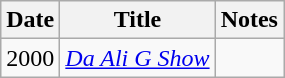<table class="wikitable sortable">
<tr>
<th>Date</th>
<th>Title</th>
<th>Notes</th>
</tr>
<tr>
<td>2000</td>
<td><em><a href='#'>Da Ali G Show</a></em></td>
<td></td>
</tr>
</table>
